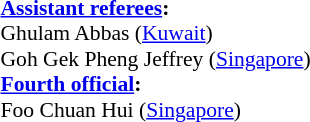<table width=50% style="font-size: 90%">
<tr>
<td><br><strong><a href='#'>Assistant referees</a>:</strong>
<br>Ghulam Abbas (<a href='#'>Kuwait</a>)
<br>Goh Gek Pheng Jeffrey (<a href='#'>Singapore</a>)
<br><strong><a href='#'>Fourth official</a>:</strong>
<br>Foo Chuan Hui (<a href='#'>Singapore</a>)</td>
</tr>
</table>
